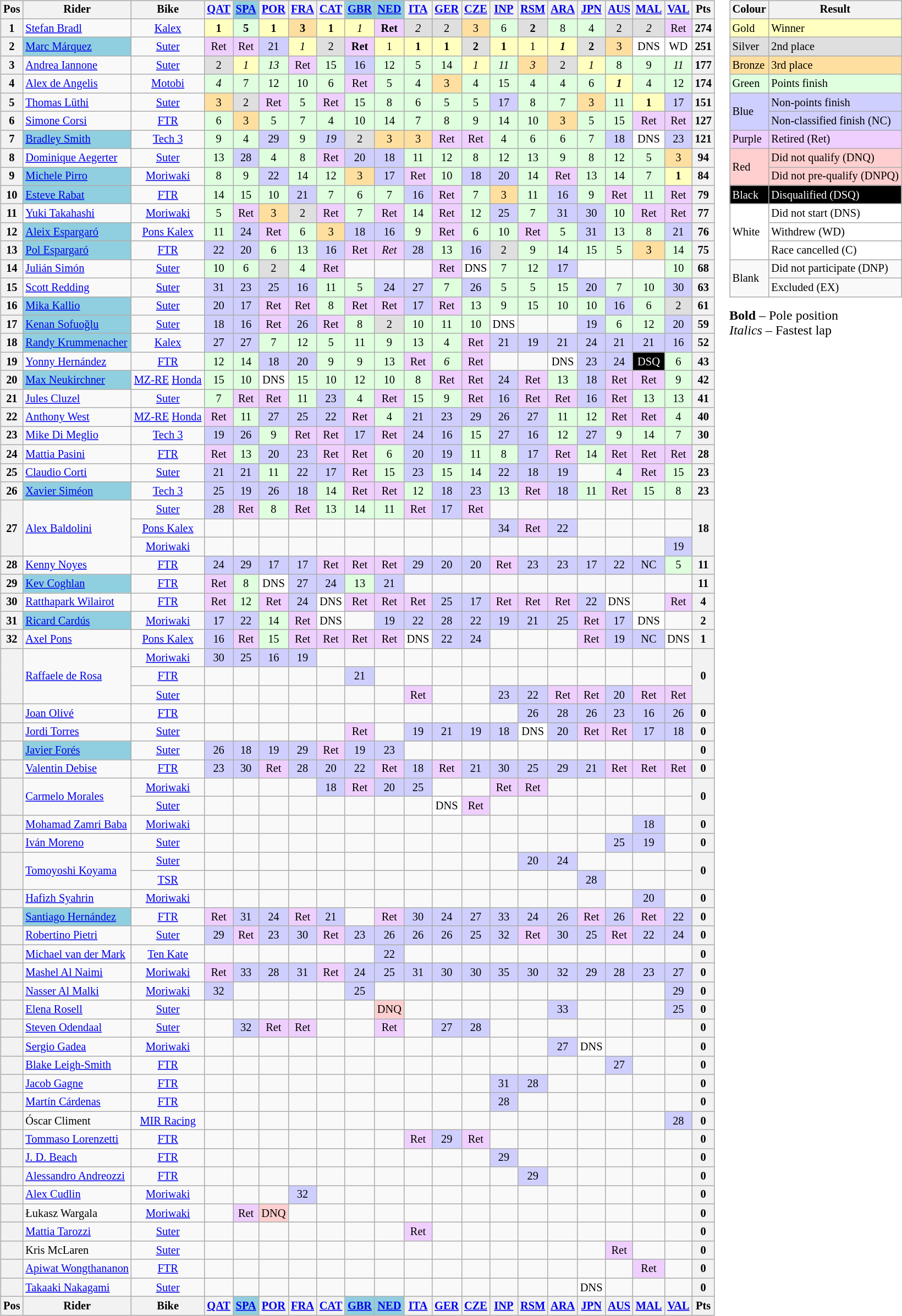<table>
<tr>
<td><br><table class="wikitable" style="font-size: 85%; text-align:center">
<tr valign="top">
<th valign="middle">Pos</th>
<th valign="middle">Rider</th>
<th valign="middle">Bike</th>
<th><a href='#'>QAT</a><br></th>
<th style="background:#8fcfdf;"><a href='#'>SPA</a><br></th>
<th><a href='#'>POR</a><br></th>
<th><a href='#'>FRA</a><br></th>
<th><a href='#'>CAT</a><br></th>
<th style="background:#8fcfdf;"><a href='#'>GBR</a><br></th>
<th style="background:#8fcfdf;"><a href='#'>NED</a><br></th>
<th><a href='#'>ITA</a><br></th>
<th><a href='#'>GER</a><br></th>
<th><a href='#'>CZE</a><br></th>
<th><a href='#'>INP</a><br></th>
<th><a href='#'>RSM</a><br></th>
<th><a href='#'>ARA</a><br></th>
<th><a href='#'>JPN</a><br></th>
<th><a href='#'>AUS</a><br></th>
<th><a href='#'>MAL</a><br></th>
<th><a href='#'>VAL</a><br></th>
<th valign="middle">Pts</th>
</tr>
<tr>
<th>1</th>
<td align="left"> <a href='#'>Stefan Bradl</a></td>
<td><a href='#'>Kalex</a></td>
<td style="background:#ffffbf;"><strong>1</strong></td>
<td style="background:#dfffdf;"><strong>5</strong></td>
<td style="background:#ffffbf;"><strong>1</strong></td>
<td style="background:#ffdf9f;"><strong>3</strong></td>
<td style="background:#ffffbf;"><strong>1</strong></td>
<td style="background:#ffffbf;"><em>1</em></td>
<td style="background:#efcfff;"><strong>Ret</strong></td>
<td style="background:#dfdfdf;"><em>2</em></td>
<td style="background:#dfdfdf;">2</td>
<td style="background:#ffdf9f;">3</td>
<td style="background:#dfffdf;">6</td>
<td style="background:#dfdfdf;"><strong>2</strong></td>
<td style="background:#dfffdf;">8</td>
<td style="background:#dfffdf;">4</td>
<td style="background:#dfdfdf;">2</td>
<td style="background:#dfdfdf;"><em>2</em></td>
<td style="background:#efcfff;">Ret</td>
<th>274</th>
</tr>
<tr>
<th>2</th>
<td style="background:#8fcfdf;" align="left"> <a href='#'>Marc Márquez</a></td>
<td><a href='#'>Suter</a></td>
<td style="background:#efcfff;">Ret</td>
<td style="background:#efcfff;">Ret</td>
<td style="background:#cfcfff;">21</td>
<td style="background:#ffffbf;"><em>1</em></td>
<td style="background:#dfdfdf;">2</td>
<td style="background:#efcfff;"><strong>Ret</strong></td>
<td style="background:#ffffbf;">1</td>
<td style="background:#ffffbf;"><strong>1</strong></td>
<td style="background:#ffffbf;"><strong>1</strong></td>
<td style="background:#dfdfdf;"><strong>2</strong></td>
<td style="background:#ffffbf;"><strong>1</strong></td>
<td style="background:#ffffbf;">1</td>
<td style="background:#ffffbf;"><strong><em>1</em></strong></td>
<td style="background:#dfdfdf;"><strong>2</strong></td>
<td style="background:#ffdf9f;">3</td>
<td style="background:#ffffff;">DNS</td>
<td style="background:#ffffff;">WD</td>
<th>251</th>
</tr>
<tr>
<th>3</th>
<td align="left"> <a href='#'>Andrea Iannone</a></td>
<td><a href='#'>Suter</a></td>
<td style="background:#dfdfdf;">2</td>
<td style="background:#ffffbf;"><em>1</em></td>
<td style="background:#dfffdf;"><em>13</em></td>
<td style="background:#efcfff;">Ret</td>
<td style="background:#dfffdf;">15</td>
<td style="background:#cfcfff;">16</td>
<td style="background:#dfffdf;">12</td>
<td style="background:#dfffdf;">5</td>
<td style="background:#dfffdf;">14</td>
<td style="background:#ffffbf;"><em>1</em></td>
<td style="background:#dfffdf;"><em>11</em></td>
<td style="background:#ffdf9f;"><em>3</em></td>
<td style="background:#dfdfdf;">2</td>
<td style="background:#ffffbf;"><em>1</em></td>
<td style="background:#dfffdf;">8</td>
<td style="background:#dfffdf;">9</td>
<td style="background:#dfffdf;"><em>11</em></td>
<th>177</th>
</tr>
<tr>
<th>4</th>
<td align="left"> <a href='#'>Alex de Angelis</a></td>
<td><a href='#'>Motobi</a></td>
<td style="background:#dfffdf;"><em>4</em></td>
<td style="background:#dfffdf;">7</td>
<td style="background:#dfffdf;">12</td>
<td style="background:#dfffdf;">10</td>
<td style="background:#dfffdf;">6</td>
<td style="background:#efcfff;">Ret</td>
<td style="background:#dfffdf;">5</td>
<td style="background:#dfffdf;">4</td>
<td style="background:#ffdf9f;">3</td>
<td style="background:#dfffdf;">4</td>
<td style="background:#dfffdf;">15</td>
<td style="background:#dfffdf;">4</td>
<td style="background:#dfffdf;">4</td>
<td style="background:#dfffdf;">6</td>
<td style="background:#ffffbf;"><strong><em>1</em></strong></td>
<td style="background:#dfffdf;">4</td>
<td style="background:#dfffdf;">12</td>
<th>174</th>
</tr>
<tr>
<th>5</th>
<td align="left"> <a href='#'>Thomas Lüthi</a></td>
<td><a href='#'>Suter</a></td>
<td style="background:#ffdf9f;">3</td>
<td style="background:#dfdfdf;">2</td>
<td style="background:#efcfff;">Ret</td>
<td style="background:#dfffdf;">5</td>
<td style="background:#efcfff;">Ret</td>
<td style="background:#dfffdf;">15</td>
<td style="background:#dfffdf;">8</td>
<td style="background:#dfffdf;">6</td>
<td style="background:#dfffdf;">5</td>
<td style="background:#dfffdf;">5</td>
<td style="background:#cfcfff;">17</td>
<td style="background:#dfffdf;">8</td>
<td style="background:#dfffdf;">7</td>
<td style="background:#ffdf9f;">3</td>
<td style="background:#dfffdf;">11</td>
<td style="background:#ffffbf;"><strong>1</strong></td>
<td style="background:#cfcfff;">17</td>
<th>151</th>
</tr>
<tr>
<th>6</th>
<td align="left"> <a href='#'>Simone Corsi</a></td>
<td><a href='#'>FTR</a></td>
<td style="background:#dfffdf;">6</td>
<td style="background:#ffdf9f;">3</td>
<td style="background:#dfffdf;">5</td>
<td style="background:#dfffdf;">7</td>
<td style="background:#dfffdf;">4</td>
<td style="background:#dfffdf;">10</td>
<td style="background:#dfffdf;">14</td>
<td style="background:#dfffdf;">7</td>
<td style="background:#dfffdf;">8</td>
<td style="background:#dfffdf;">9</td>
<td style="background:#dfffdf;">14</td>
<td style="background:#dfffdf;">10</td>
<td style="background:#ffdf9f;">3</td>
<td style="background:#dfffdf;">5</td>
<td style="background:#dfffdf;">15</td>
<td style="background:#efcfff;">Ret</td>
<td style="background:#efcfff;">Ret</td>
<th>127</th>
</tr>
<tr>
<th>7</th>
<td style="background:#8fcfdf;" align="left"> <a href='#'>Bradley Smith</a></td>
<td><a href='#'>Tech 3</a></td>
<td style="background:#dfffdf;">9</td>
<td style="background:#dfffdf;">4</td>
<td style="background:#cfcfff;">29</td>
<td style="background:#dfffdf;">9</td>
<td style="background:#cfcfff;"><em>19</em></td>
<td style="background:#dfdfdf;">2</td>
<td style="background:#ffdf9f;">3</td>
<td style="background:#ffdf9f;">3</td>
<td style="background:#efcfff;">Ret</td>
<td style="background:#efcfff;">Ret</td>
<td style="background:#dfffdf;">4</td>
<td style="background:#dfffdf;">6</td>
<td style="background:#dfffdf;">6</td>
<td style="background:#dfffdf;">7</td>
<td style="background:#cfcfff;">18</td>
<td style="background:#ffffff;">DNS</td>
<td style="background:#cfcfff;">23</td>
<th>121</th>
</tr>
<tr>
<th>8</th>
<td align="left"> <a href='#'>Dominique Aegerter</a></td>
<td><a href='#'>Suter</a></td>
<td style="background:#dfffdf;">13</td>
<td style="background:#cfcfff;">28</td>
<td style="background:#dfffdf;">4</td>
<td style="background:#dfffdf;">8</td>
<td style="background:#efcfff;">Ret</td>
<td style="background:#cfcfff;">20</td>
<td style="background:#cfcfff;">18</td>
<td style="background:#dfffdf;">11</td>
<td style="background:#dfffdf;">12</td>
<td style="background:#dfffdf;">8</td>
<td style="background:#dfffdf;">12</td>
<td style="background:#dfffdf;">13</td>
<td style="background:#dfffdf;">9</td>
<td style="background:#dfffdf;">8</td>
<td style="background:#dfffdf;">12</td>
<td style="background:#dfffdf;">5</td>
<td style="background:#ffdf9f;">3</td>
<th>94</th>
</tr>
<tr>
<th>9</th>
<td style="background:#8fcfdf;" align="left"> <a href='#'>Michele Pirro</a></td>
<td><a href='#'>Moriwaki</a></td>
<td style="background:#dfffdf;">8</td>
<td style="background:#dfffdf;">9</td>
<td style="background:#cfcfff;">22</td>
<td style="background:#dfffdf;">14</td>
<td style="background:#dfffdf;">12</td>
<td style="background:#ffdf9f;">3</td>
<td style="background:#cfcfff;">17</td>
<td style="background:#efcfff;">Ret</td>
<td style="background:#dfffdf;">10</td>
<td style="background:#cfcfff;">18</td>
<td style="background:#cfcfff;">20</td>
<td style="background:#dfffdf;">14</td>
<td style="background:#efcfff;">Ret</td>
<td style="background:#dfffdf;">13</td>
<td style="background:#dfffdf;">14</td>
<td style="background:#dfffdf;">7</td>
<td style="background:#ffffbf;"><strong>1</strong></td>
<th>84</th>
</tr>
<tr>
<th>10</th>
<td style="background:#8fcfdf;" align="left"> <a href='#'>Esteve Rabat</a></td>
<td><a href='#'>FTR</a></td>
<td style="background:#dfffdf;">14</td>
<td style="background:#dfffdf;">15</td>
<td style="background:#dfffdf;">10</td>
<td style="background:#cfcfff;">21</td>
<td style="background:#dfffdf;">7</td>
<td style="background:#dfffdf;">6</td>
<td style="background:#dfffdf;">7</td>
<td style="background:#cfcfff;">16</td>
<td style="background:#efcfff;">Ret</td>
<td style="background:#dfffdf;">7</td>
<td style="background:#ffdf9f;">3</td>
<td style="background:#dfffdf;">11</td>
<td style="background:#cfcfff;">16</td>
<td style="background:#dfffdf;">9</td>
<td style="background:#efcfff;">Ret</td>
<td style="background:#dfffdf;">11</td>
<td style="background:#efcfff;">Ret</td>
<th>79</th>
</tr>
<tr>
<th>11</th>
<td align="left"> <a href='#'>Yuki Takahashi</a></td>
<td><a href='#'>Moriwaki</a></td>
<td style="background:#dfffdf;">5</td>
<td style="background:#efcfff;">Ret</td>
<td style="background:#ffdf9f;">3</td>
<td style="background:#dfdfdf;">2</td>
<td style="background:#efcfff;">Ret</td>
<td style="background:#dfffdf;">7</td>
<td style="background:#efcfff;">Ret</td>
<td style="background:#dfffdf;">14</td>
<td style="background:#efcfff;">Ret</td>
<td style="background:#dfffdf;">12</td>
<td style="background:#cfcfff;">25</td>
<td style="background:#dfffdf;">7</td>
<td style="background:#cfcfff;">31</td>
<td style="background:#cfcfff;">30</td>
<td style="background:#dfffdf;">10</td>
<td style="background:#efcfff;">Ret</td>
<td style="background:#efcfff;">Ret</td>
<th>77</th>
</tr>
<tr>
<th>12</th>
<td style="background:#8fcfdf;" align="left"> <a href='#'>Aleix Espargaró</a></td>
<td><a href='#'>Pons Kalex</a></td>
<td style="background:#dfffdf;">11</td>
<td style="background:#cfcfff;">24</td>
<td style="background:#efcfff;">Ret</td>
<td style="background:#dfffdf;">6</td>
<td style="background:#ffdf9f;">3</td>
<td style="background:#cfcfff;">18</td>
<td style="background:#cfcfff;">16</td>
<td style="background:#dfffdf;">9</td>
<td style="background:#efcfff;">Ret</td>
<td style="background:#dfffdf;">6</td>
<td style="background:#dfffdf;">10</td>
<td style="background:#efcfff;">Ret</td>
<td style="background:#dfffdf;">5</td>
<td style="background:#cfcfff;">31</td>
<td style="background:#dfffdf;">13</td>
<td style="background:#dfffdf;">8</td>
<td style="background:#cfcfff;">21</td>
<th>76</th>
</tr>
<tr>
<th>13</th>
<td style="background:#8fcfdf;" align="left"> <a href='#'>Pol Espargaró</a></td>
<td><a href='#'>FTR</a></td>
<td style="background:#cfcfff;">22</td>
<td style="background:#cfcfff;">20</td>
<td style="background:#dfffdf;">6</td>
<td style="background:#dfffdf;">13</td>
<td style="background:#cfcfff;">16</td>
<td style="background:#efcfff;">Ret</td>
<td style="background:#efcfff;"><em>Ret</em></td>
<td style="background:#cfcfff;">28</td>
<td style="background:#dfffdf;">13</td>
<td style="background:#cfcfff;">16</td>
<td style="background:#dfdfdf;">2</td>
<td style="background:#dfffdf;">9</td>
<td style="background:#dfffdf;">14</td>
<td style="background:#dfffdf;">15</td>
<td style="background:#dfffdf;">5</td>
<td style="background:#ffdf9f;">3</td>
<td style="background:#dfffdf;">14</td>
<th>75</th>
</tr>
<tr>
<th>14</th>
<td align="left"> <a href='#'>Julián Simón</a></td>
<td><a href='#'>Suter</a></td>
<td style="background:#dfffdf;">10</td>
<td style="background:#dfffdf;">6</td>
<td style="background:#dfdfdf;">2</td>
<td style="background:#dfffdf;">4</td>
<td style="background:#efcfff;">Ret</td>
<td></td>
<td></td>
<td></td>
<td style="background:#efcfff;">Ret</td>
<td style="background:#ffffff;">DNS</td>
<td style="background:#dfffdf;">7</td>
<td style="background:#dfffdf;">12</td>
<td style="background:#cfcfff;">17</td>
<td></td>
<td></td>
<td></td>
<td style="background:#dfffdf;">10</td>
<th>68</th>
</tr>
<tr>
<th>15</th>
<td align="left"> <a href='#'>Scott Redding</a></td>
<td><a href='#'>Suter</a></td>
<td style="background:#cfcfff;">31</td>
<td style="background:#cfcfff;">23</td>
<td style="background:#cfcfff;">25</td>
<td style="background:#cfcfff;">16</td>
<td style="background:#dfffdf;">11</td>
<td style="background:#dfffdf;">5</td>
<td style="background:#cfcfff;">24</td>
<td style="background:#cfcfff;">27</td>
<td style="background:#dfffdf;">7</td>
<td style="background:#cfcfff;">26</td>
<td style="background:#dfffdf;">5</td>
<td style="background:#dfffdf;">5</td>
<td style="background:#dfffdf;">15</td>
<td style="background:#cfcfff;">20</td>
<td style="background:#dfffdf;">7</td>
<td style="background:#dfffdf;">10</td>
<td style="background:#cfcfff;">30</td>
<th>63</th>
</tr>
<tr>
<th>16</th>
<td style="background:#8fcfdf;" align="left"> <a href='#'>Mika Kallio</a></td>
<td><a href='#'>Suter</a></td>
<td style="background:#cfcfff;">20</td>
<td style="background:#cfcfff;">17</td>
<td style="background:#efcfff;">Ret</td>
<td style="background:#efcfff;">Ret</td>
<td style="background:#dfffdf;">8</td>
<td style="background:#efcfff;">Ret</td>
<td style="background:#efcfff;">Ret</td>
<td style="background:#cfcfff;">17</td>
<td style="background:#efcfff;">Ret</td>
<td style="background:#dfffdf;">13</td>
<td style="background:#dfffdf;">9</td>
<td style="background:#dfffdf;">15</td>
<td style="background:#dfffdf;">10</td>
<td style="background:#dfffdf;">10</td>
<td style="background:#cfcfff;">16</td>
<td style="background:#dfffdf;">6</td>
<td style="background:#dfdfdf;">2</td>
<th>61</th>
</tr>
<tr>
<th>17</th>
<td style="background:#8fcfdf;" align="left"> <a href='#'>Kenan Sofuoğlu</a></td>
<td><a href='#'>Suter</a></td>
<td style="background:#cfcfff;">18</td>
<td style="background:#cfcfff;">16</td>
<td style="background:#efcfff;">Ret</td>
<td style="background:#cfcfff;">26</td>
<td style="background:#efcfff;">Ret</td>
<td style="background:#dfffdf;">8</td>
<td style="background:#dfdfdf;">2</td>
<td style="background:#dfffdf;">10</td>
<td style="background:#dfffdf;">11</td>
<td style="background:#dfffdf;">10</td>
<td style="background:#ffffff;">DNS</td>
<td></td>
<td></td>
<td style="background:#cfcfff;">19</td>
<td style="background:#dfffdf;">6</td>
<td style="background:#dfffdf;">12</td>
<td style="background:#cfcfff;">20</td>
<th>59</th>
</tr>
<tr>
<th>18</th>
<td style="background:#8fcfdf;" align="left"> <a href='#'>Randy Krummenacher</a></td>
<td><a href='#'>Kalex</a></td>
<td style="background:#cfcfff;">27</td>
<td style="background:#cfcfff;">27</td>
<td style="background:#dfffdf;">7</td>
<td style="background:#dfffdf;">12</td>
<td style="background:#dfffdf;">5</td>
<td style="background:#dfffdf;">11</td>
<td style="background:#dfffdf;">9</td>
<td style="background:#dfffdf;">13</td>
<td style="background:#dfffdf;">4</td>
<td style="background:#efcfff;">Ret</td>
<td style="background:#cfcfff;">21</td>
<td style="background:#cfcfff;">19</td>
<td style="background:#cfcfff;">21</td>
<td style="background:#cfcfff;">24</td>
<td style="background:#cfcfff;">21</td>
<td style="background:#cfcfff;">21</td>
<td style="background:#cfcfff;">16</td>
<th>52</th>
</tr>
<tr>
<th>19</th>
<td align="left"> <a href='#'>Yonny Hernández</a></td>
<td><a href='#'>FTR</a></td>
<td style="background:#dfffdf;">12</td>
<td style="background:#dfffdf;">14</td>
<td style="background:#cfcfff;">18</td>
<td style="background:#cfcfff;">20</td>
<td style="background:#dfffdf;">9</td>
<td style="background:#dfffdf;">9</td>
<td style="background:#dfffdf;">13</td>
<td style="background:#efcfff;">Ret</td>
<td style="background:#dfffdf;"><em>6</em></td>
<td style="background:#efcfff;">Ret</td>
<td></td>
<td></td>
<td style="background:#ffffff;">DNS</td>
<td style="background:#cfcfff;">23</td>
<td style="background:#cfcfff;">24</td>
<td style="background:black; color:white;">DSQ</td>
<td style="background:#dfffdf;">6</td>
<th>43</th>
</tr>
<tr>
<th>20</th>
<td style="background:#8fcfdf;" align="left"> <a href='#'>Max Neukirchner</a></td>
<td><span><a href='#'>MZ-RE</a> <a href='#'>Honda</a></span></td>
<td style="background:#dfffdf;">15</td>
<td style="background:#dfffdf;">10</td>
<td style="background:#ffffff;">DNS</td>
<td style="background:#dfffdf;">15</td>
<td style="background:#dfffdf;">10</td>
<td style="background:#dfffdf;">12</td>
<td style="background:#dfffdf;">10</td>
<td style="background:#dfffdf;">8</td>
<td style="background:#efcfff;">Ret</td>
<td style="background:#efcfff;">Ret</td>
<td style="background:#cfcfff;">24</td>
<td style="background:#efcfff;">Ret</td>
<td style="background:#dfffdf;">13</td>
<td style="background:#cfcfff;">18</td>
<td style="background:#efcfff;">Ret</td>
<td style="background:#efcfff;">Ret</td>
<td style="background:#dfffdf;">9</td>
<th>42</th>
</tr>
<tr>
<th>21</th>
<td align="left"> <a href='#'>Jules Cluzel</a></td>
<td><a href='#'>Suter</a></td>
<td style="background:#dfffdf;">7</td>
<td style="background:#efcfff;">Ret</td>
<td style="background:#efcfff;">Ret</td>
<td style="background:#dfffdf;">11</td>
<td style="background:#cfcfff;">23</td>
<td style="background:#dfffdf;">4</td>
<td style="background:#efcfff;">Ret</td>
<td style="background:#dfffdf;">15</td>
<td style="background:#dfffdf;">9</td>
<td style="background:#efcfff;">Ret</td>
<td style="background:#cfcfff;">16</td>
<td style="background:#efcfff;">Ret</td>
<td style="background:#efcfff;">Ret</td>
<td style="background:#cfcfff;">16</td>
<td style="background:#efcfff;">Ret</td>
<td style="background:#dfffdf;">13</td>
<td style="background:#dfffdf;">13</td>
<th>41</th>
</tr>
<tr>
<th>22</th>
<td align="left"> <a href='#'>Anthony West</a></td>
<td><a href='#'>MZ-RE</a> <a href='#'>Honda</a></td>
<td style="background:#efcfff;">Ret</td>
<td style="background:#dfffdf;">11</td>
<td style="background:#cfcfff;">27</td>
<td style="background:#cfcfff;">25</td>
<td style="background:#cfcfff;">22</td>
<td style="background:#efcfff;">Ret</td>
<td style="background:#dfffdf;">4</td>
<td style="background:#cfcfff;">21</td>
<td style="background:#cfcfff;">23</td>
<td style="background:#cfcfff;">29</td>
<td style="background:#cfcfff;">26</td>
<td style="background:#cfcfff;">27</td>
<td style="background:#dfffdf;">11</td>
<td style="background:#dfffdf;">12</td>
<td style="background:#efcfff;">Ret</td>
<td style="background:#efcfff;">Ret</td>
<td style="background:#dfffdf;">4</td>
<th>40</th>
</tr>
<tr>
<th>23</th>
<td align="left"> <a href='#'>Mike Di Meglio</a></td>
<td><a href='#'>Tech 3</a></td>
<td style="background:#cfcfff;">19</td>
<td style="background:#cfcfff;">26</td>
<td style="background:#dfffdf;">9</td>
<td style="background:#efcfff;">Ret</td>
<td style="background:#efcfff;">Ret</td>
<td style="background:#cfcfff;">17</td>
<td style="background:#efcfff;">Ret</td>
<td style="background:#cfcfff;">24</td>
<td style="background:#cfcfff;">16</td>
<td style="background:#dfffdf;">15</td>
<td style="background:#cfcfff;">27</td>
<td style="background:#cfcfff;">16</td>
<td style="background:#dfffdf;">12</td>
<td style="background:#cfcfff;">27</td>
<td style="background:#dfffdf;">9</td>
<td style="background:#dfffdf;">14</td>
<td style="background:#dfffdf;">7</td>
<th>30</th>
</tr>
<tr>
<th>24</th>
<td align="left"> <a href='#'>Mattia Pasini</a></td>
<td><a href='#'>FTR</a></td>
<td style="background:#efcfff;">Ret</td>
<td style="background:#dfffdf;">13</td>
<td style="background:#cfcfff;">20</td>
<td style="background:#cfcfff;">23</td>
<td style="background:#efcfff;">Ret</td>
<td style="background:#efcfff;">Ret</td>
<td style="background:#dfffdf;">6</td>
<td style="background:#cfcfff;">20</td>
<td style="background:#cfcfff;">19</td>
<td style="background:#dfffdf;">11</td>
<td style="background:#dfffdf;">8</td>
<td style="background:#cfcfff;">17</td>
<td style="background:#efcfff;">Ret</td>
<td style="background:#dfffdf;">14</td>
<td style="background:#efcfff;">Ret</td>
<td style="background:#efcfff;">Ret</td>
<td style="background:#efcfff;">Ret</td>
<th>28</th>
</tr>
<tr>
<th>25</th>
<td align="left"> <a href='#'>Claudio Corti</a></td>
<td><a href='#'>Suter</a></td>
<td style="background:#cfcfff;">21</td>
<td style="background:#cfcfff;">21</td>
<td style="background:#dfffdf;">11</td>
<td style="background:#cfcfff;">22</td>
<td style="background:#cfcfff;">17</td>
<td style="background:#efcfff;">Ret</td>
<td style="background:#dfffdf;">15</td>
<td style="background:#cfcfff;">23</td>
<td style="background:#dfffdf;">15</td>
<td style="background:#dfffdf;">14</td>
<td style="background:#cfcfff;">22</td>
<td style="background:#cfcfff;">18</td>
<td style="background:#cfcfff;">19</td>
<td></td>
<td style="background:#dfffdf;">4</td>
<td style="background:#efcfff;">Ret</td>
<td style="background:#dfffdf;">15</td>
<th>23</th>
</tr>
<tr>
<th>26</th>
<td style="background:#8fcfdf;" align="left"> <a href='#'>Xavier Siméon</a></td>
<td><a href='#'>Tech 3</a></td>
<td style="background:#cfcfff;">25</td>
<td style="background:#cfcfff;">19</td>
<td style="background:#cfcfff;">26</td>
<td style="background:#cfcfff;">18</td>
<td style="background:#dfffdf;">14</td>
<td style="background:#efcfff;">Ret</td>
<td style="background:#efcfff;">Ret</td>
<td style="background:#dfffdf;">12</td>
<td style="background:#cfcfff;">18</td>
<td style="background:#cfcfff;">23</td>
<td style="background:#dfffdf;">13</td>
<td style="background:#efcfff;">Ret</td>
<td style="background:#cfcfff;">18</td>
<td style="background:#dfffdf;">11</td>
<td style="background:#efcfff;">Ret</td>
<td style="background:#dfffdf;">15</td>
<td style="background:#dfffdf;">8</td>
<th>23</th>
</tr>
<tr>
<th rowspan=3>27</th>
<td align="left" rowspan=3> <a href='#'>Alex Baldolini</a></td>
<td><a href='#'>Suter</a></td>
<td style="background:#cfcfff;">28</td>
<td style="background:#efcfff;">Ret</td>
<td style="background:#dfffdf;">8</td>
<td style="background:#efcfff;">Ret</td>
<td style="background:#dfffdf;">13</td>
<td style="background:#dfffdf;">14</td>
<td style="background:#dfffdf;">11</td>
<td style="background:#efcfff;">Ret</td>
<td style="background:#cfcfff;">17</td>
<td style="background:#efcfff;">Ret</td>
<td></td>
<td></td>
<td></td>
<td></td>
<td></td>
<td></td>
<td></td>
<th rowspan=3>18</th>
</tr>
<tr>
<td><a href='#'>Pons Kalex</a></td>
<td></td>
<td></td>
<td></td>
<td></td>
<td></td>
<td></td>
<td></td>
<td></td>
<td></td>
<td></td>
<td style="background:#cfcfff;">34</td>
<td style="background:#efcfff;">Ret</td>
<td style="background:#cfcfff;">22</td>
<td></td>
<td></td>
<td></td>
<td></td>
</tr>
<tr>
<td><a href='#'>Moriwaki</a></td>
<td></td>
<td></td>
<td></td>
<td></td>
<td></td>
<td></td>
<td></td>
<td></td>
<td></td>
<td></td>
<td></td>
<td></td>
<td></td>
<td></td>
<td></td>
<td></td>
<td style="background:#cfcfff;">19</td>
</tr>
<tr>
<th>28</th>
<td align="left"> <a href='#'>Kenny Noyes</a></td>
<td><a href='#'>FTR</a></td>
<td style="background:#cfcfff;">24</td>
<td style="background:#cfcfff;">29</td>
<td style="background:#cfcfff;">17</td>
<td style="background:#cfcfff;">17</td>
<td style="background:#efcfff;">Ret</td>
<td style="background:#efcfff;">Ret</td>
<td style="background:#efcfff;">Ret</td>
<td style="background:#cfcfff;">29</td>
<td style="background:#cfcfff;">20</td>
<td style="background:#cfcfff;">20</td>
<td style="background:#efcfff;">Ret</td>
<td style="background:#cfcfff;">23</td>
<td style="background:#cfcfff;">23</td>
<td style="background:#cfcfff;">17</td>
<td style="background:#cfcfff;">22</td>
<td style="background:#cfcfff;">NC</td>
<td style="background:#dfffdf;">5</td>
<th>11</th>
</tr>
<tr>
<th>29</th>
<td style="background:#8fcfdf;" align="left"> <a href='#'>Kev Coghlan</a></td>
<td><a href='#'>FTR</a></td>
<td style="background:#efcfff;">Ret</td>
<td style="background:#dfffdf;">8</td>
<td style="background:#ffffff;">DNS</td>
<td style="background:#cfcfff;">27</td>
<td style="background:#cfcfff;">24</td>
<td style="background:#dfffdf;">13</td>
<td style="background:#cfcfff;">21</td>
<td></td>
<td></td>
<td></td>
<td></td>
<td></td>
<td></td>
<td></td>
<td></td>
<td></td>
<td></td>
<th>11</th>
</tr>
<tr>
<th>30</th>
<td align="left"> <a href='#'>Ratthapark Wilairot</a></td>
<td><a href='#'>FTR</a></td>
<td style="background:#efcfff;">Ret</td>
<td style="background:#dfffdf;">12</td>
<td style="background:#efcfff;">Ret</td>
<td style="background:#cfcfff;">24</td>
<td style="background:#ffffff;">DNS</td>
<td style="background:#efcfff;">Ret</td>
<td style="background:#efcfff;">Ret</td>
<td style="background:#efcfff;">Ret</td>
<td style="background:#cfcfff;">25</td>
<td style="background:#cfcfff;">17</td>
<td style="background:#efcfff;">Ret</td>
<td style="background:#efcfff;">Ret</td>
<td style="background:#efcfff;">Ret</td>
<td style="background:#cfcfff;">22</td>
<td style="background:#ffffff;">DNS</td>
<td></td>
<td style="background:#efcfff;">Ret</td>
<th>4</th>
</tr>
<tr>
<th>31</th>
<td style="background:#8fcfdf;" align="left"> <a href='#'>Ricard Cardús</a></td>
<td><a href='#'>Moriwaki</a></td>
<td style="background:#cfcfff;">17</td>
<td style="background:#cfcfff;">22</td>
<td style="background:#dfffdf;">14</td>
<td style="background:#efcfff;">Ret</td>
<td style="background:#ffffff;">DNS</td>
<td></td>
<td style="background:#cfcfff;">19</td>
<td style="background:#cfcfff;">22</td>
<td style="background:#cfcfff;">28</td>
<td style="background:#cfcfff;">22</td>
<td style="background:#cfcfff;">19</td>
<td style="background:#cfcfff;">21</td>
<td style="background:#cfcfff;">25</td>
<td style="background:#efcfff;">Ret</td>
<td style="background:#cfcfff;">17</td>
<td style="background:#ffffff;">DNS</td>
<td></td>
<th>2</th>
</tr>
<tr>
<th>32</th>
<td align="left"> <a href='#'>Axel Pons</a></td>
<td><a href='#'>Pons Kalex</a></td>
<td style="background:#cfcfff;">16</td>
<td style="background:#efcfff;">Ret</td>
<td style="background:#dfffdf;">15</td>
<td style="background:#efcfff;">Ret</td>
<td style="background:#efcfff;">Ret</td>
<td style="background:#efcfff;">Ret</td>
<td style="background:#efcfff;">Ret</td>
<td style="background:#ffffff;">DNS</td>
<td style="background:#cfcfff;">22</td>
<td style="background:#cfcfff;">24</td>
<td></td>
<td></td>
<td></td>
<td style="background:#efcfff;">Ret</td>
<td style="background:#cfcfff;">19</td>
<td style="background:#cfcfff;">NC</td>
<td style="background:#ffffff;">DNS</td>
<th>1</th>
</tr>
<tr>
<th rowspan=3></th>
<td align="left" rowspan=3> <a href='#'>Raffaele de Rosa</a></td>
<td><a href='#'>Moriwaki</a></td>
<td style="background:#cfcfff;">30</td>
<td style="background:#cfcfff;">25</td>
<td style="background:#cfcfff;">16</td>
<td style="background:#cfcfff;">19</td>
<td></td>
<td></td>
<td></td>
<td></td>
<td></td>
<td></td>
<td></td>
<td></td>
<td></td>
<td></td>
<td></td>
<td></td>
<td></td>
<th rowspan=3>0</th>
</tr>
<tr>
<td><a href='#'>FTR</a></td>
<td></td>
<td></td>
<td></td>
<td></td>
<td></td>
<td style="background:#cfcfff;">21</td>
<td></td>
<td></td>
<td></td>
<td></td>
<td></td>
<td></td>
<td></td>
<td></td>
<td></td>
<td></td>
<td></td>
</tr>
<tr>
<td><a href='#'>Suter</a></td>
<td></td>
<td></td>
<td></td>
<td></td>
<td></td>
<td></td>
<td></td>
<td style="background:#efcfff;">Ret</td>
<td></td>
<td></td>
<td style="background:#cfcfff;">23</td>
<td style="background:#cfcfff;">22</td>
<td style="background:#efcfff;">Ret</td>
<td style="background:#efcfff;">Ret</td>
<td style="background:#cfcfff;">20</td>
<td style="background:#efcfff;">Ret</td>
<td style="background:#efcfff;">Ret</td>
</tr>
<tr>
<th></th>
<td align="left"> <a href='#'>Joan Olivé</a></td>
<td><a href='#'>FTR</a></td>
<td></td>
<td></td>
<td></td>
<td></td>
<td></td>
<td></td>
<td></td>
<td></td>
<td></td>
<td></td>
<td></td>
<td style="background:#cfcfff;">26</td>
<td style="background:#cfcfff;">28</td>
<td style="background:#cfcfff;">26</td>
<td style="background:#cfcfff;">23</td>
<td style="background:#cfcfff;">16</td>
<td style="background:#cfcfff;">26</td>
<th>0</th>
</tr>
<tr>
<th></th>
<td align="left"> <a href='#'>Jordi Torres</a></td>
<td><a href='#'>Suter</a></td>
<td></td>
<td></td>
<td></td>
<td></td>
<td></td>
<td style="background:#efcfff;">Ret</td>
<td></td>
<td style="background:#cfcfff;">19</td>
<td style="background:#cfcfff;">21</td>
<td style="background:#cfcfff;">19</td>
<td style="background:#cfcfff;">18</td>
<td style="background:#ffffff;">DNS</td>
<td style="background:#cfcfff;">20</td>
<td style="background:#efcfff;">Ret</td>
<td style="background:#efcfff;">Ret</td>
<td style="background:#cfcfff;">17</td>
<td style="background:#cfcfff;">18</td>
<th>0</th>
</tr>
<tr>
<th></th>
<td style="background:#8fcfdf;" align="left"> <a href='#'>Javier Forés</a></td>
<td><a href='#'>Suter</a></td>
<td style="background:#cfcfff;">26</td>
<td style="background:#cfcfff;">18</td>
<td style="background:#cfcfff;">19</td>
<td style="background:#cfcfff;">29</td>
<td style="background:#efcfff;">Ret</td>
<td style="background:#cfcfff;">19</td>
<td style="background:#cfcfff;">23</td>
<td></td>
<td></td>
<td></td>
<td></td>
<td></td>
<td></td>
<td></td>
<td></td>
<td></td>
<td></td>
<th>0</th>
</tr>
<tr>
<th></th>
<td align="left"> <a href='#'>Valentin Debise</a></td>
<td><a href='#'>FTR</a></td>
<td style="background:#cfcfff;">23</td>
<td style="background:#cfcfff;">30</td>
<td style="background:#efcfff;">Ret</td>
<td style="background:#cfcfff;">28</td>
<td style="background:#cfcfff;">20</td>
<td style="background:#cfcfff;">22</td>
<td style="background:#efcfff;">Ret</td>
<td style="background:#cfcfff;">18</td>
<td style="background:#efcfff;">Ret</td>
<td style="background:#cfcfff;">21</td>
<td style="background:#cfcfff;">30</td>
<td style="background:#cfcfff;">25</td>
<td style="background:#cfcfff;">29</td>
<td style="background:#cfcfff;">21</td>
<td style="background:#efcfff;">Ret</td>
<td style="background:#efcfff;">Ret</td>
<td style="background:#efcfff;">Ret</td>
<th>0</th>
</tr>
<tr>
<th rowspan=2></th>
<td rowspan=2 align="left"> <a href='#'>Carmelo Morales</a></td>
<td><a href='#'>Moriwaki</a></td>
<td></td>
<td></td>
<td></td>
<td></td>
<td style="background:#cfcfff;">18</td>
<td style="background:#efcfff;">Ret</td>
<td style="background:#cfcfff;">20</td>
<td style="background:#cfcfff;">25</td>
<td></td>
<td></td>
<td style="background:#efcfff;">Ret</td>
<td style="background:#efcfff;">Ret</td>
<td></td>
<td></td>
<td></td>
<td></td>
<td></td>
<th rowspan=2>0</th>
</tr>
<tr>
<td><a href='#'>Suter</a></td>
<td></td>
<td></td>
<td></td>
<td></td>
<td></td>
<td></td>
<td></td>
<td></td>
<td style="background:#ffffff;">DNS</td>
<td style="background:#efcfff;">Ret</td>
<td></td>
<td></td>
<td></td>
<td></td>
<td></td>
<td></td>
<td></td>
</tr>
<tr>
<th></th>
<td align="left"> <a href='#'>Mohamad Zamri Baba</a></td>
<td><a href='#'>Moriwaki</a></td>
<td></td>
<td></td>
<td></td>
<td></td>
<td></td>
<td></td>
<td></td>
<td></td>
<td></td>
<td></td>
<td></td>
<td></td>
<td></td>
<td></td>
<td></td>
<td style="background:#cfcfff;">18</td>
<td></td>
<th>0</th>
</tr>
<tr>
<th></th>
<td align="left"> <a href='#'>Iván Moreno</a></td>
<td><a href='#'>Suter</a></td>
<td></td>
<td></td>
<td></td>
<td></td>
<td></td>
<td></td>
<td></td>
<td></td>
<td></td>
<td></td>
<td></td>
<td></td>
<td></td>
<td></td>
<td style="background:#cfcfff;">25</td>
<td style="background:#cfcfff;">19</td>
<td></td>
<th>0</th>
</tr>
<tr>
<th rowspan=2></th>
<td align="left" rowspan=2> <a href='#'>Tomoyoshi Koyama</a></td>
<td><a href='#'>Suter</a></td>
<td></td>
<td></td>
<td></td>
<td></td>
<td></td>
<td></td>
<td></td>
<td></td>
<td></td>
<td></td>
<td></td>
<td style="background:#cfcfff;">20</td>
<td style="background:#cfcfff;">24</td>
<td></td>
<td></td>
<td></td>
<td></td>
<th rowspan=2>0</th>
</tr>
<tr>
<td><a href='#'>TSR</a></td>
<td></td>
<td></td>
<td></td>
<td></td>
<td></td>
<td></td>
<td></td>
<td></td>
<td></td>
<td></td>
<td></td>
<td></td>
<td></td>
<td style="background:#cfcfff;">28</td>
<td></td>
<td></td>
<td></td>
</tr>
<tr>
<th></th>
<td align="left"> <a href='#'>Hafizh Syahrin</a></td>
<td><a href='#'>Moriwaki</a></td>
<td></td>
<td></td>
<td></td>
<td></td>
<td></td>
<td></td>
<td></td>
<td></td>
<td></td>
<td></td>
<td></td>
<td></td>
<td></td>
<td></td>
<td></td>
<td style="background:#cfcfff;">20</td>
<td></td>
<th>0</th>
</tr>
<tr>
<th></th>
<td style="background:#8fcfdf;" align="left"> <a href='#'>Santiago Hernández</a></td>
<td><a href='#'>FTR</a></td>
<td style="background:#efcfff;">Ret</td>
<td style="background:#cfcfff;">31</td>
<td style="background:#cfcfff;">24</td>
<td style="background:#efcfff;">Ret</td>
<td style="background:#cfcfff;">21</td>
<td></td>
<td style="background:#efcfff;">Ret</td>
<td style="background:#cfcfff;">30</td>
<td style="background:#cfcfff;">24</td>
<td style="background:#cfcfff;">27</td>
<td style="background:#cfcfff;">33</td>
<td style="background:#cfcfff;">24</td>
<td style="background:#cfcfff;">26</td>
<td style="background:#efcfff;">Ret</td>
<td style="background:#cfcfff;">26</td>
<td style="background:#efcfff;">Ret</td>
<td style="background:#cfcfff;">22</td>
<th>0</th>
</tr>
<tr>
<th></th>
<td align="left"> <a href='#'>Robertino Pietri</a></td>
<td><a href='#'>Suter</a></td>
<td style="background:#cfcfff;">29</td>
<td style="background:#efcfff;">Ret</td>
<td style="background:#cfcfff;">23</td>
<td style="background:#cfcfff;">30</td>
<td style="background:#efcfff;">Ret</td>
<td style="background:#cfcfff;">23</td>
<td style="background:#cfcfff;">26</td>
<td style="background:#cfcfff;">26</td>
<td style="background:#cfcfff;">26</td>
<td style="background:#cfcfff;">25</td>
<td style="background:#cfcfff;">32</td>
<td style="background:#efcfff;">Ret</td>
<td style="background:#cfcfff;">30</td>
<td style="background:#cfcfff;">25</td>
<td style="background:#efcfff;">Ret</td>
<td style="background:#cfcfff;">22</td>
<td style="background:#cfcfff;">24</td>
<th>0</th>
</tr>
<tr>
<th></th>
<td align="left"> <a href='#'>Michael van der Mark</a></td>
<td><a href='#'>Ten Kate</a></td>
<td></td>
<td></td>
<td></td>
<td></td>
<td></td>
<td></td>
<td style="background:#cfcfff;">22</td>
<td></td>
<td></td>
<td></td>
<td></td>
<td></td>
<td></td>
<td></td>
<td></td>
<td></td>
<td></td>
<th>0</th>
</tr>
<tr>
<th></th>
<td align="left"> <a href='#'>Mashel Al Naimi</a></td>
<td><a href='#'>Moriwaki</a></td>
<td style="background:#efcfff;">Ret</td>
<td style="background:#cfcfff;">33</td>
<td style="background:#cfcfff;">28</td>
<td style="background:#cfcfff;">31</td>
<td style="background:#efcfff;">Ret</td>
<td style="background:#cfcfff;">24</td>
<td style="background:#cfcfff;">25</td>
<td style="background:#cfcfff;">31</td>
<td style="background:#cfcfff;">30</td>
<td style="background:#cfcfff;">30</td>
<td style="background:#cfcfff;">35</td>
<td style="background:#cfcfff;">30</td>
<td style="background:#cfcfff;">32</td>
<td style="background:#cfcfff;">29</td>
<td style="background:#cfcfff;">28</td>
<td style="background:#cfcfff;">23</td>
<td style="background:#cfcfff;">27</td>
<th>0</th>
</tr>
<tr>
<th></th>
<td align="left"> <a href='#'>Nasser Al Malki</a></td>
<td><a href='#'>Moriwaki</a></td>
<td style="background:#cfcfff;">32</td>
<td></td>
<td></td>
<td></td>
<td></td>
<td style="background:#cfcfff;">25</td>
<td></td>
<td></td>
<td></td>
<td></td>
<td></td>
<td></td>
<td></td>
<td></td>
<td></td>
<td></td>
<td style="background:#cfcfff;">29</td>
<th>0</th>
</tr>
<tr>
<th></th>
<td align="left"> <a href='#'>Elena Rosell</a></td>
<td><a href='#'>Suter</a></td>
<td></td>
<td></td>
<td></td>
<td></td>
<td></td>
<td></td>
<td style="background:#ffcfcf;">DNQ</td>
<td></td>
<td></td>
<td></td>
<td></td>
<td></td>
<td style="background:#cfcfff;">33</td>
<td></td>
<td></td>
<td></td>
<td style="background:#cfcfff;">25</td>
<th>0</th>
</tr>
<tr>
<th></th>
<td align="left"> <a href='#'>Steven Odendaal</a></td>
<td><a href='#'>Suter</a></td>
<td></td>
<td style="background:#cfcfff;">32</td>
<td style="background:#efcfff;">Ret</td>
<td style="background:#efcfff;">Ret</td>
<td></td>
<td></td>
<td style="background:#efcfff;">Ret</td>
<td></td>
<td style="background:#cfcfff;">27</td>
<td style="background:#cfcfff;">28</td>
<td></td>
<td></td>
<td></td>
<td></td>
<td></td>
<td></td>
<td></td>
<th>0</th>
</tr>
<tr>
<th></th>
<td align="left"> <a href='#'>Sergio Gadea</a></td>
<td><a href='#'>Moriwaki</a></td>
<td></td>
<td></td>
<td></td>
<td></td>
<td></td>
<td></td>
<td></td>
<td></td>
<td></td>
<td></td>
<td></td>
<td></td>
<td style="background:#cfcfff;">27</td>
<td style="background:#ffffff;">DNS</td>
<td></td>
<td></td>
<td></td>
<th>0</th>
</tr>
<tr>
<th></th>
<td align="left"> <a href='#'>Blake Leigh-Smith</a></td>
<td><a href='#'>FTR</a></td>
<td></td>
<td></td>
<td></td>
<td></td>
<td></td>
<td></td>
<td></td>
<td></td>
<td></td>
<td></td>
<td></td>
<td></td>
<td></td>
<td></td>
<td style="background:#cfcfff;">27</td>
<td></td>
<td></td>
<th>0</th>
</tr>
<tr>
<th></th>
<td align="left"> <a href='#'>Jacob Gagne</a></td>
<td><a href='#'>FTR</a></td>
<td></td>
<td></td>
<td></td>
<td></td>
<td></td>
<td></td>
<td></td>
<td></td>
<td></td>
<td></td>
<td style="background:#cfcfff;">31</td>
<td style="background:#cfcfff;">28</td>
<td></td>
<td></td>
<td></td>
<td></td>
<td></td>
<th>0</th>
</tr>
<tr>
<th></th>
<td align="left"> <a href='#'>Martín Cárdenas</a></td>
<td><a href='#'>FTR</a></td>
<td></td>
<td></td>
<td></td>
<td></td>
<td></td>
<td></td>
<td></td>
<td></td>
<td></td>
<td></td>
<td style="background:#cfcfff;">28</td>
<td></td>
<td></td>
<td></td>
<td></td>
<td></td>
<td></td>
<th>0</th>
</tr>
<tr>
<th></th>
<td align="left"> Óscar Climent</td>
<td><a href='#'>MIR Racing</a></td>
<td></td>
<td></td>
<td></td>
<td></td>
<td></td>
<td></td>
<td></td>
<td></td>
<td></td>
<td></td>
<td></td>
<td></td>
<td></td>
<td></td>
<td></td>
<td></td>
<td style="background:#cfcfff;">28</td>
<th>0</th>
</tr>
<tr>
<th></th>
<td align="left"> <a href='#'>Tommaso Lorenzetti</a></td>
<td><a href='#'>FTR</a></td>
<td></td>
<td></td>
<td></td>
<td></td>
<td></td>
<td></td>
<td></td>
<td style="background:#efcfff;">Ret</td>
<td style="background:#cfcfff;">29</td>
<td style="background:#efcfff;">Ret</td>
<td></td>
<td></td>
<td></td>
<td></td>
<td></td>
<td></td>
<td></td>
<th>0</th>
</tr>
<tr>
<th></th>
<td align="left"> <a href='#'>J. D. Beach</a></td>
<td><a href='#'>FTR</a></td>
<td></td>
<td></td>
<td></td>
<td></td>
<td></td>
<td></td>
<td></td>
<td></td>
<td></td>
<td></td>
<td style="background:#cfcfff;">29</td>
<td></td>
<td></td>
<td></td>
<td></td>
<td></td>
<td></td>
<th>0</th>
</tr>
<tr>
<th></th>
<td align="left"> <a href='#'>Alessandro Andreozzi</a></td>
<td><a href='#'>FTR</a></td>
<td></td>
<td></td>
<td></td>
<td></td>
<td></td>
<td></td>
<td></td>
<td></td>
<td></td>
<td></td>
<td></td>
<td style="background:#cfcfff;">29</td>
<td></td>
<td></td>
<td></td>
<td></td>
<td></td>
<th>0</th>
</tr>
<tr>
<th></th>
<td align="left"> <a href='#'>Alex Cudlin</a></td>
<td><a href='#'>Moriwaki</a></td>
<td></td>
<td></td>
<td></td>
<td style="background:#cfcfff;">32</td>
<td></td>
<td></td>
<td></td>
<td></td>
<td></td>
<td></td>
<td></td>
<td></td>
<td></td>
<td></td>
<td></td>
<td></td>
<td></td>
<th>0</th>
</tr>
<tr>
<th></th>
<td align="left"> Łukasz Wargala</td>
<td><a href='#'>Moriwaki</a></td>
<td></td>
<td style="background:#efcfff;">Ret</td>
<td style="background:#ffcfcf;">DNQ</td>
<td></td>
<td></td>
<td></td>
<td></td>
<td></td>
<td></td>
<td></td>
<td></td>
<td></td>
<td></td>
<td></td>
<td></td>
<td></td>
<td></td>
<th>0</th>
</tr>
<tr>
<th></th>
<td align="left"> <a href='#'>Mattia Tarozzi</a></td>
<td><a href='#'>Suter</a></td>
<td></td>
<td></td>
<td></td>
<td></td>
<td></td>
<td></td>
<td></td>
<td style="background:#efcfff;">Ret</td>
<td></td>
<td></td>
<td></td>
<td></td>
<td></td>
<td></td>
<td></td>
<td></td>
<td></td>
<th>0</th>
</tr>
<tr>
<th></th>
<td align="left"> Kris McLaren</td>
<td><a href='#'>Suter</a></td>
<td></td>
<td></td>
<td></td>
<td></td>
<td></td>
<td></td>
<td></td>
<td></td>
<td></td>
<td></td>
<td></td>
<td></td>
<td></td>
<td></td>
<td style="background:#efcfff;">Ret</td>
<td></td>
<td></td>
<th>0</th>
</tr>
<tr>
<th></th>
<td align="left"><span> <a href='#'>Apiwat Wongthananon</a></span></td>
<td><a href='#'>FTR</a></td>
<td></td>
<td></td>
<td></td>
<td></td>
<td></td>
<td></td>
<td></td>
<td></td>
<td></td>
<td></td>
<td></td>
<td></td>
<td></td>
<td></td>
<td></td>
<td style="background:#efcfff;">Ret</td>
<td></td>
<th>0</th>
</tr>
<tr>
<th></th>
<td align="left"> <a href='#'>Takaaki Nakagami</a></td>
<td><a href='#'>Suter</a></td>
<td></td>
<td></td>
<td></td>
<td></td>
<td></td>
<td></td>
<td></td>
<td></td>
<td></td>
<td></td>
<td></td>
<td></td>
<td></td>
<td style="background:#ffffff;">DNS</td>
<td></td>
<td></td>
<td></td>
<th>0</th>
</tr>
<tr valign="top">
<th valign="middle">Pos</th>
<th valign="middle">Rider</th>
<th valign="middle">Bike</th>
<th><a href='#'>QAT</a><br></th>
<th style="background:#8fcfdf;"><a href='#'>SPA</a><br></th>
<th><a href='#'>POR</a><br></th>
<th><a href='#'>FRA</a><br></th>
<th><a href='#'>CAT</a><br></th>
<th style="background:#8fcfdf;"><a href='#'>GBR</a><br></th>
<th style="background:#8fcfdf;"><a href='#'>NED</a><br></th>
<th><a href='#'>ITA</a><br></th>
<th><a href='#'>GER</a><br></th>
<th><a href='#'>CZE</a><br></th>
<th><a href='#'>INP</a><br></th>
<th><a href='#'>RSM</a><br></th>
<th><a href='#'>ARA</a><br></th>
<th><a href='#'>JPN</a><br></th>
<th><a href='#'>AUS</a><br></th>
<th><a href='#'>MAL</a><br></th>
<th><a href='#'>VAL</a><br></th>
<th valign="middle">Pts</th>
</tr>
</table>
</td>
<td valign="top"><br><table style="margin-right:0; font-size:85%" class="wikitable">
<tr>
<th>Colour</th>
<th>Result</th>
</tr>
<tr style="background-color:#ffffbf">
<td>Gold</td>
<td>Winner</td>
</tr>
<tr style="background-color:#dfdfdf">
<td>Silver</td>
<td>2nd place</td>
</tr>
<tr style="background-color:#ffdf9f">
<td>Bronze</td>
<td>3rd place</td>
</tr>
<tr style="background-color:#dfffdf">
<td>Green</td>
<td>Points finish</td>
</tr>
<tr style="background-color:#cfcfff">
<td rowspan=2>Blue</td>
<td>Non-points finish</td>
</tr>
<tr style="background-color:#cfcfff">
<td><span>Non-classified finish (NC)</span></td>
</tr>
<tr style="background-color:#efcfff">
<td>Purple</td>
<td>Retired (Ret)</td>
</tr>
<tr style="background-color:#ffcfcf">
<td rowspan=2>Red</td>
<td>Did not qualify (DNQ)</td>
</tr>
<tr style="background-color:#ffcfcf">
<td><span>Did not pre-qualify (DNPQ)</span></td>
</tr>
<tr style="background-color:#000000;color:white">
<td>Black</td>
<td>Disqualified (DSQ)</td>
</tr>
<tr style="background-color:#ffffff">
<td rowspan=3>White</td>
<td>Did not start (DNS)</td>
</tr>
<tr style="background-color:#ffffff">
<td>Withdrew (WD)</td>
</tr>
<tr style="background-color:#ffffff">
<td>Race cancelled (C)</td>
</tr>
<tr>
<td rowspan="2">Blank</td>
<td>Did not participate (DNP)</td>
</tr>
<tr>
<td>Excluded (EX)</td>
</tr>
</table>
<span><strong>Bold</strong> – Pole position<br><em>Italics</em> – Fastest lap</span></td>
</tr>
</table>
